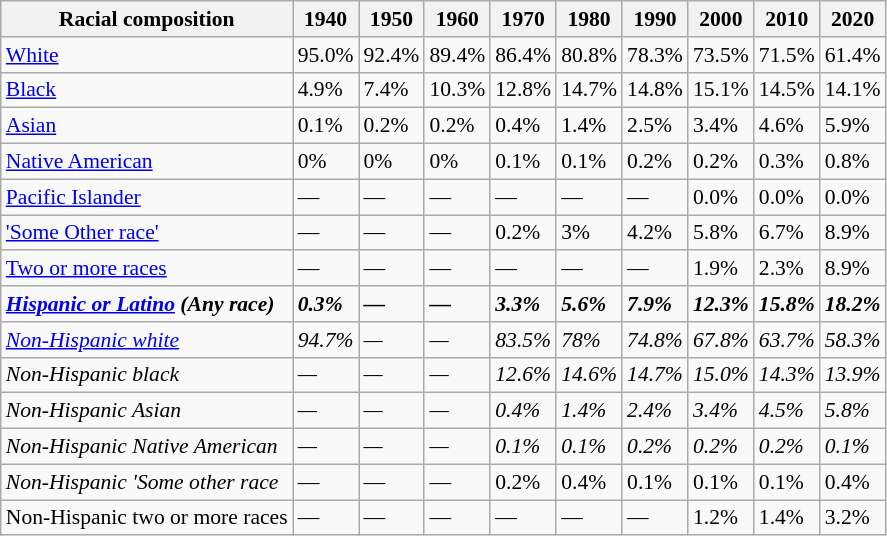<table class="wikitable sortable collapsible" style="font-size: 90%;">
<tr>
<th>Racial composition</th>
<th>1940</th>
<th>1950</th>
<th>1960</th>
<th>1970</th>
<th>1980</th>
<th>1990</th>
<th>2000</th>
<th>2010</th>
<th>2020</th>
</tr>
<tr>
<td><a href='#'>White</a></td>
<td>95.0%</td>
<td>92.4%</td>
<td>89.4%</td>
<td>86.4%</td>
<td>80.8%</td>
<td>78.3%</td>
<td>73.5%</td>
<td>71.5%</td>
<td>61.4%</td>
</tr>
<tr>
<td><a href='#'>Black</a></td>
<td>4.9%</td>
<td>7.4%</td>
<td>10.3%</td>
<td>12.8%</td>
<td>14.7%</td>
<td>14.8%</td>
<td>15.1%</td>
<td>14.5%</td>
<td>14.1%</td>
</tr>
<tr>
<td><a href='#'>Asian</a></td>
<td>0.1%</td>
<td>0.2%</td>
<td>0.2%</td>
<td>0.4%</td>
<td>1.4%</td>
<td>2.5%</td>
<td>3.4%</td>
<td>4.6%</td>
<td>5.9%</td>
</tr>
<tr>
<td><a href='#'>Native American</a></td>
<td>0%</td>
<td>0%</td>
<td>0%</td>
<td>0.1%</td>
<td>0.1%</td>
<td>0.2%</td>
<td>0.2%</td>
<td>0.3%</td>
<td>0.8%</td>
</tr>
<tr>
<td><a href='#'>Pacific Islander</a></td>
<td>—</td>
<td>—</td>
<td>—</td>
<td>—</td>
<td>—</td>
<td>—</td>
<td>0.0%</td>
<td>0.0%</td>
<td>0.0%</td>
</tr>
<tr>
<td><a href='#'>'Some Other race'</a></td>
<td>—</td>
<td>—</td>
<td>—</td>
<td>0.2%</td>
<td>3%</td>
<td>4.2%</td>
<td>5.8%</td>
<td>6.7%</td>
<td>8.9%</td>
</tr>
<tr>
<td><a href='#'>Two or more races</a></td>
<td>—</td>
<td>—</td>
<td>—</td>
<td>—</td>
<td>—</td>
<td>—</td>
<td>1.9%</td>
<td>2.3%</td>
<td>8.9%</td>
</tr>
<tr>
<td><strong><em><a href='#'>Hispanic or Latino</a> (Any race)</em></strong></td>
<td><strong><em>0.3%</em></strong></td>
<td><strong><em>—</em></strong></td>
<td><strong><em>—</em></strong></td>
<td><strong><em>3.3%</em></strong></td>
<td><strong><em>5.6%</em></strong></td>
<td><strong><em>7.9%</em></strong></td>
<td><strong><em>12.3%</em></strong></td>
<td><strong><em>15.8%</em></strong></td>
<td><strong><em>18.2%</em></strong></td>
</tr>
<tr>
<td><a href='#'><em>Non-Hispanic white</em></a></td>
<td><em>94.7%</em></td>
<td><em>—</em></td>
<td><em>—</em></td>
<td><em>83.5%</em></td>
<td><em>78%</em></td>
<td><em>74.8%</em></td>
<td><em>67.8%</em></td>
<td><em>63.7%</em></td>
<td><em>58.3%</em></td>
</tr>
<tr>
<td><em>Non-Hispanic black</em></td>
<td><em>—</em></td>
<td><em>—</em></td>
<td><em>—</em></td>
<td><em>12.6%</em></td>
<td><em>14.6%</em></td>
<td><em>14.7%</em></td>
<td><em>15.0%</em></td>
<td><em>14.3%</em></td>
<td><em>13.9%</em></td>
</tr>
<tr>
<td><em>Non-Hispanic Asian</em></td>
<td><em>—</em></td>
<td><em>—</em></td>
<td><em>—</em></td>
<td><em>0.4%</em></td>
<td><em>1.4%</em></td>
<td><em>2.4%</em></td>
<td><em>3.4%</em></td>
<td><em>4.5%</em></td>
<td><em>5.8%</em></td>
</tr>
<tr>
<td><em>Non-Hispanic Native American</em></td>
<td><em>—</em></td>
<td><em>—</em></td>
<td><em>—</em></td>
<td><em>0.1%</em></td>
<td><em>0.1%</em></td>
<td><em>0.2%</em></td>
<td><em>0.2%</em></td>
<td><em>0.2%</em></td>
<td><em>0.1%</em></td>
</tr>
<tr>
<td><em>Non-Hispanic 'Some other race<strong></td>
<td></em>—<em></td>
<td></em>—<em></td>
<td></em>—<em></td>
<td></em>0.2%<em></td>
<td></em>0.4%<em></td>
<td></em>0.1%<em></td>
<td></em>0.1%<em></td>
<td></em>0.1%<em></td>
<td></em>0.4%<em></td>
</tr>
<tr>
<td></em>Non-Hispanic two or more races<em></td>
<td></em>—<em></td>
<td></em>—<em></td>
<td></em>—<em></td>
<td></em>—<em></td>
<td></em>—<em></td>
<td></em>—<em></td>
<td></em>1.2%<em></td>
<td></em>1.4%<em></td>
<td></em>3.2%<em></td>
</tr>
</table>
